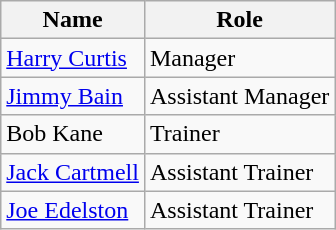<table class="wikitable">
<tr>
<th>Name</th>
<th>Role</th>
</tr>
<tr>
<td> <a href='#'>Harry Curtis</a></td>
<td>Manager</td>
</tr>
<tr>
<td> <a href='#'>Jimmy Bain</a></td>
<td>Assistant Manager</td>
</tr>
<tr>
<td> Bob Kane</td>
<td>Trainer</td>
</tr>
<tr>
<td> <a href='#'>Jack Cartmell</a></td>
<td>Assistant Trainer</td>
</tr>
<tr>
<td> <a href='#'>Joe Edelston</a></td>
<td>Assistant Trainer</td>
</tr>
</table>
